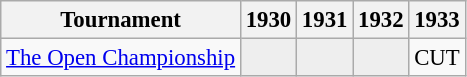<table class="wikitable" style="font-size:95%;text-align:center;">
<tr>
<th>Tournament</th>
<th>1930</th>
<th>1931</th>
<th>1932</th>
<th>1933</th>
</tr>
<tr>
<td align=left><a href='#'>The Open Championship</a></td>
<td style="background:#eeeeee;"></td>
<td style="background:#eeeeee;"></td>
<td style="background:#eeeeee;"></td>
<td>CUT</td>
</tr>
</table>
